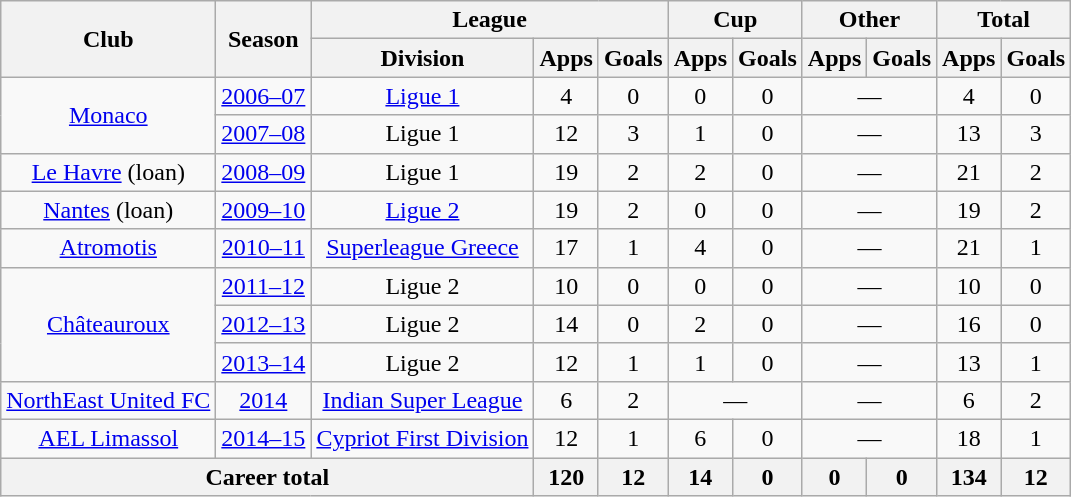<table class="wikitable" style="text-align: center;">
<tr>
<th rowspan="2">Club</th>
<th rowspan="2">Season</th>
<th colspan="3">League</th>
<th colspan="2">Cup</th>
<th colspan="2">Other</th>
<th colspan="2">Total</th>
</tr>
<tr>
<th>Division</th>
<th>Apps</th>
<th>Goals</th>
<th>Apps</th>
<th>Goals</th>
<th>Apps</th>
<th>Goals</th>
<th>Apps</th>
<th>Goals</th>
</tr>
<tr>
<td rowspan="2"><a href='#'>Monaco</a></td>
<td><a href='#'>2006–07</a></td>
<td><a href='#'>Ligue 1</a></td>
<td>4</td>
<td>0</td>
<td>0</td>
<td>0</td>
<td colspan="2">—</td>
<td>4</td>
<td>0</td>
</tr>
<tr>
<td><a href='#'>2007–08</a></td>
<td>Ligue 1</td>
<td>12</td>
<td>3</td>
<td>1</td>
<td>0</td>
<td colspan="2">—</td>
<td>13</td>
<td>3</td>
</tr>
<tr>
<td><a href='#'>Le Havre</a> (loan)</td>
<td><a href='#'>2008–09</a></td>
<td>Ligue 1</td>
<td>19</td>
<td>2</td>
<td>2</td>
<td>0</td>
<td colspan="2">—</td>
<td>21</td>
<td>2</td>
</tr>
<tr>
<td><a href='#'>Nantes</a> (loan)</td>
<td><a href='#'>2009–10</a></td>
<td><a href='#'>Ligue 2</a></td>
<td>19</td>
<td>2</td>
<td>0</td>
<td>0</td>
<td colspan="2">—</td>
<td>19</td>
<td>2</td>
</tr>
<tr>
<td><a href='#'>Atromotis</a></td>
<td><a href='#'>2010–11</a></td>
<td><a href='#'>Superleague Greece</a></td>
<td>17</td>
<td>1</td>
<td>4</td>
<td>0</td>
<td colspan="2">—</td>
<td>21</td>
<td>1</td>
</tr>
<tr>
<td rowspan="3"><a href='#'>Châteauroux</a></td>
<td><a href='#'>2011–12</a></td>
<td>Ligue 2</td>
<td>10</td>
<td>0</td>
<td>0</td>
<td>0</td>
<td colspan="2">—</td>
<td>10</td>
<td>0</td>
</tr>
<tr>
<td><a href='#'>2012–13</a></td>
<td>Ligue 2</td>
<td>14</td>
<td>0</td>
<td>2</td>
<td>0</td>
<td colspan="2">—</td>
<td>16</td>
<td>0</td>
</tr>
<tr>
<td><a href='#'>2013–14</a></td>
<td>Ligue 2</td>
<td>12</td>
<td>1</td>
<td>1</td>
<td>0</td>
<td colspan="2">—</td>
<td>13</td>
<td>1</td>
</tr>
<tr>
<td><a href='#'>NorthEast United FC</a></td>
<td><a href='#'>2014</a></td>
<td><a href='#'>Indian Super League</a></td>
<td>6</td>
<td>2</td>
<td colspan="2">—</td>
<td colspan="2">—</td>
<td>6</td>
<td>2</td>
</tr>
<tr>
<td><a href='#'>AEL Limassol</a></td>
<td><a href='#'>2014–15</a></td>
<td><a href='#'>Cypriot First Division</a></td>
<td>12</td>
<td>1</td>
<td>6</td>
<td>0</td>
<td colspan="2">—</td>
<td>18</td>
<td>1</td>
</tr>
<tr>
<th colspan="3">Career total</th>
<th>120</th>
<th>12</th>
<th>14</th>
<th>0</th>
<th>0</th>
<th>0</th>
<th>134</th>
<th>12</th>
</tr>
</table>
